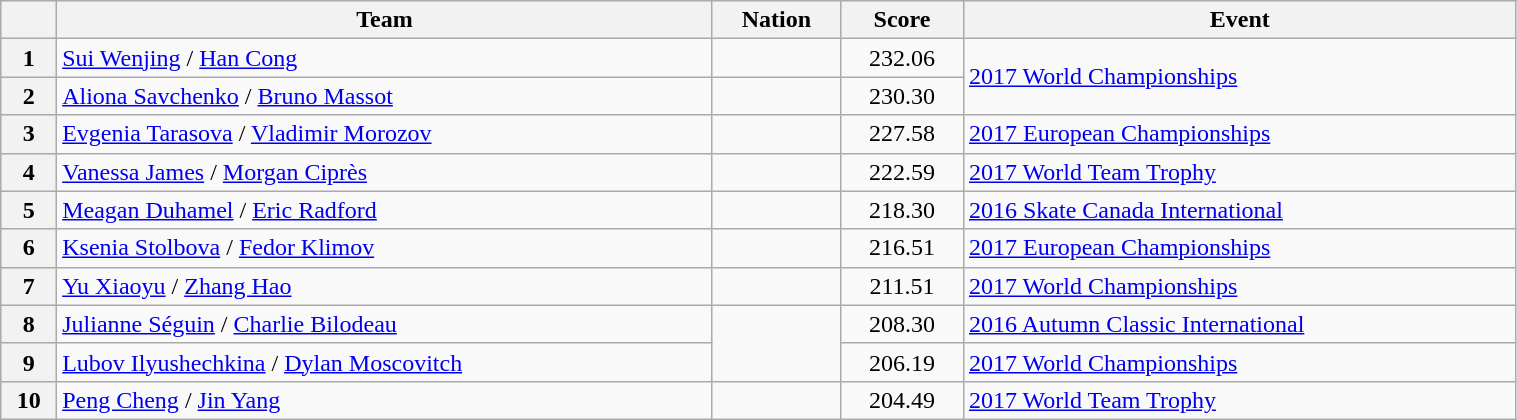<table class="wikitable sortable" style="text-align:left; width:80%">
<tr>
<th scope="col"></th>
<th scope="col">Team</th>
<th scope="col">Nation</th>
<th scope="col">Score</th>
<th scope="col">Event</th>
</tr>
<tr>
<th scope="row">1</th>
<td><a href='#'>Sui Wenjing</a> / <a href='#'>Han Cong</a></td>
<td></td>
<td style="text-align:center;">232.06</td>
<td rowspan="2"><a href='#'>2017 World Championships</a></td>
</tr>
<tr>
<th scope="row">2</th>
<td><a href='#'>Aliona Savchenko</a> / <a href='#'>Bruno Massot</a></td>
<td></td>
<td style="text-align:center;">230.30</td>
</tr>
<tr>
<th scope="row">3</th>
<td><a href='#'>Evgenia Tarasova</a> / <a href='#'>Vladimir Morozov</a></td>
<td></td>
<td style="text-align:center;">227.58</td>
<td><a href='#'>2017 European Championships</a></td>
</tr>
<tr>
<th scope="row">4</th>
<td><a href='#'>Vanessa James</a> / <a href='#'>Morgan Ciprès</a></td>
<td></td>
<td style="text-align:center;">222.59</td>
<td><a href='#'>2017 World Team Trophy</a></td>
</tr>
<tr>
<th scope="row">5</th>
<td><a href='#'>Meagan Duhamel</a> / <a href='#'>Eric Radford</a></td>
<td></td>
<td style="text-align:center;">218.30</td>
<td><a href='#'>2016 Skate Canada International</a></td>
</tr>
<tr>
<th scope="row">6</th>
<td><a href='#'>Ksenia Stolbova</a> / <a href='#'>Fedor Klimov</a></td>
<td></td>
<td style="text-align:center;">216.51</td>
<td><a href='#'>2017 European Championships</a></td>
</tr>
<tr>
<th scope="row">7</th>
<td><a href='#'>Yu Xiaoyu</a> / <a href='#'>Zhang Hao</a></td>
<td></td>
<td style="text-align:center;">211.51</td>
<td><a href='#'>2017 World Championships</a></td>
</tr>
<tr>
<th scope="row">8</th>
<td><a href='#'>Julianne Séguin</a> / <a href='#'>Charlie Bilodeau</a></td>
<td rowspan="2"></td>
<td style="text-align:center;">208.30</td>
<td><a href='#'>2016 Autumn Classic International</a></td>
</tr>
<tr>
<th scope="row">9</th>
<td><a href='#'>Lubov Ilyushechkina</a> / <a href='#'>Dylan Moscovitch</a></td>
<td style="text-align:center;">206.19</td>
<td><a href='#'>2017 World Championships</a></td>
</tr>
<tr>
<th scope="row">10</th>
<td><a href='#'>Peng Cheng</a> / <a href='#'>Jin Yang</a></td>
<td></td>
<td style="text-align:center;">204.49</td>
<td><a href='#'>2017 World Team Trophy</a></td>
</tr>
</table>
